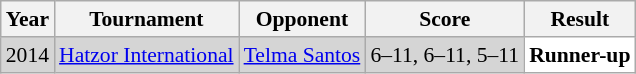<table class="sortable wikitable" style="font-size: 90%;">
<tr>
<th>Year</th>
<th>Tournament</th>
<th>Opponent</th>
<th>Score</th>
<th>Result</th>
</tr>
<tr style="background:#D5D5D5">
<td align="center">2014</td>
<td align="left"><a href='#'>Hatzor International</a></td>
<td align="left"> <a href='#'>Telma Santos</a></td>
<td align="left">6–11, 6–11, 5–11</td>
<td style="text-align:left; background:white"> <strong>Runner-up</strong></td>
</tr>
</table>
